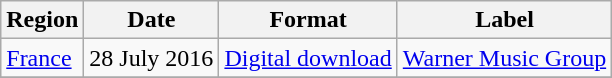<table class=wikitable>
<tr>
<th>Region</th>
<th>Date</th>
<th>Format</th>
<th>Label</th>
</tr>
<tr>
<td><a href='#'>France</a></td>
<td>28 July 2016</td>
<td><a href='#'>Digital download</a></td>
<td><a href='#'>Warner Music Group</a></td>
</tr>
<tr>
</tr>
</table>
